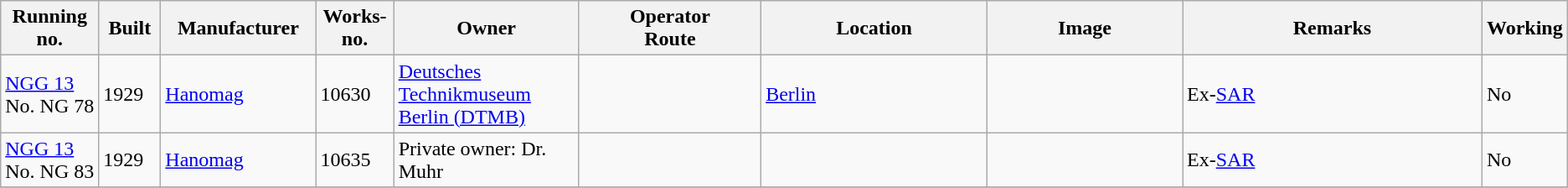<table class="wikitable" style="width="100%"; border:solid 1px #AAAAAA; background:#e3e3e3;">
<tr>
<th width="5%">Running<br>no.</th>
<th width="4%">Built</th>
<th width="10%">Manufacturer</th>
<th width="5%">Works-<br>no.</th>
<th width="12%">Owner</th>
<th width="12%">Operator<br>Route</th>
<th width="15%">Location</th>
<th width="13%">Image</th>
<th width="20%">Remarks</th>
<th width="8%">Working</th>
</tr>
<tr>
<td><a href='#'>NGG 13</a> No. NG 78</td>
<td>1929</td>
<td><a href='#'>Hanomag</a></td>
<td>10630</td>
<td><a href='#'>Deutsches Technikmuseum Berlin (DTMB)</a></td>
<td></td>
<td><a href='#'>Berlin</a></td>
<td></td>
<td>Ex-<a href='#'>SAR</a></td>
<td>No</td>
</tr>
<tr>
<td><a href='#'>NGG 13</a> No. NG 83</td>
<td>1929</td>
<td><a href='#'>Hanomag</a></td>
<td>10635</td>
<td>Private owner: Dr. Muhr</td>
<td></td>
<td></td>
<td></td>
<td>Ex-<a href='#'>SAR</a></td>
<td>No</td>
</tr>
<tr>
</tr>
</table>
